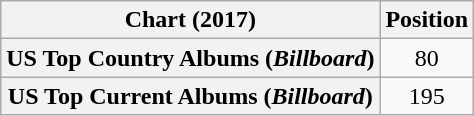<table class="wikitable sortable plainrowheaders" style="text-align:center">
<tr>
<th scope="col">Chart (2017)</th>
<th scope="col">Position</th>
</tr>
<tr>
<th scope="row">US Top Country Albums (<em>Billboard</em>)</th>
<td>80</td>
</tr>
<tr>
<th scope="row">US Top Current Albums (<em>Billboard</em>)</th>
<td>195</td>
</tr>
</table>
